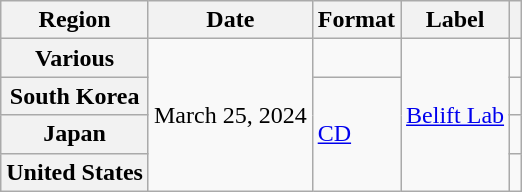<table class="wikitable plainrowheaders">
<tr>
<th scope="col">Region</th>
<th scope="col">Date</th>
<th scope="col">Format</th>
<th scope="col">Label</th>
<th scope="col"></th>
</tr>
<tr>
<th scope="row">Various</th>
<td rowspan="4">March 25, 2024</td>
<td></td>
<td rowspan="4"><a href='#'>Belift Lab</a></td>
<td></td>
</tr>
<tr>
<th scope="row">South Korea</th>
<td rowspan="3"><a href='#'>CD</a></td>
<td></td>
</tr>
<tr>
<th scope="row">Japan</th>
<td style="text-align:center"></td>
</tr>
<tr>
<th scope="row">United States</th>
<td style="text-align:center"></td>
</tr>
</table>
